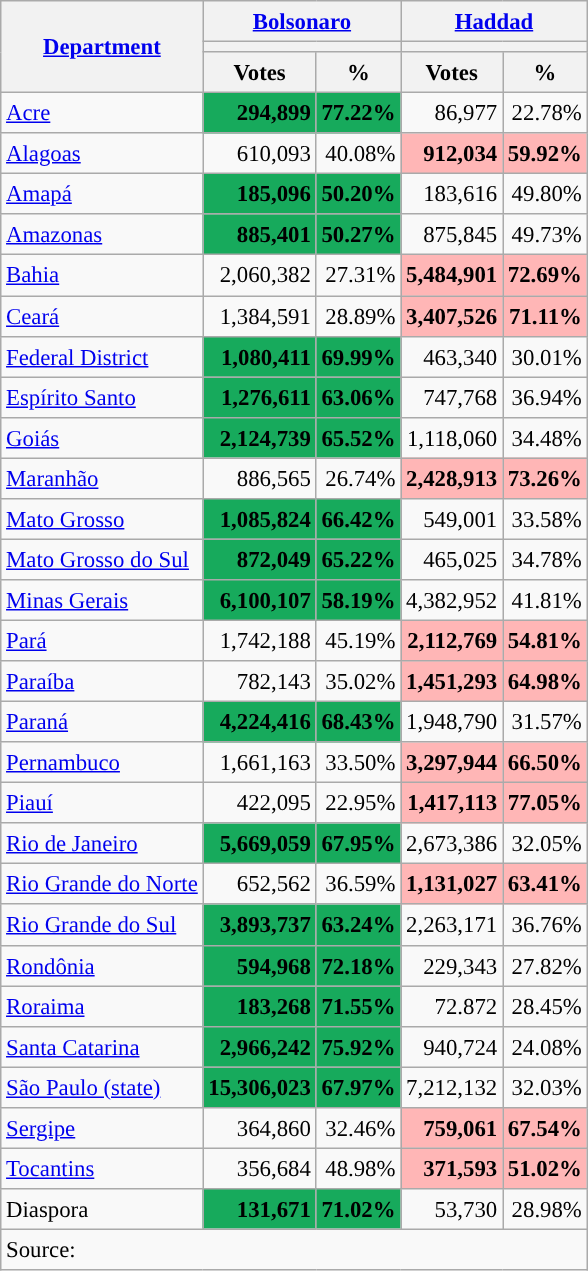<table class="wikitable sortable" style="text-align:right; font-size:95%; line-height:20px;">
<tr>
<th rowspan="3"><a href='#'>Department</a></th>
<th colspan="2" style="width:110px;"><a href='#'>Bolsonaro</a></th>
<th colspan="2" style="width:110px;"><a href='#'>Haddad</a></th>
</tr>
<tr>
<th colspan="2" style="background:"></th>
<th colspan="2" style="background:"></th>
</tr>
<tr>
<th>Votes</th>
<th>%</th>
<th>Votes</th>
<th>%</th>
</tr>
<tr>
<td style="text-align:left;"><a href='#'>Acre</a></td>
<td style="background:#17aa5c;"><strong>294,899</strong></td>
<td style="background:#17aa5c;"><strong>77.22%</strong></td>
<td>86,977</td>
<td>22.78%</td>
</tr>
<tr>
<td style="text-align:left;"><a href='#'>Alagoas</a></td>
<td>610,093</td>
<td>40.08%</td>
<td style="background:#ffb6b6;"><strong>912,034</strong></td>
<td style="background:#ffb6b6;"><strong>59.92%</strong></td>
</tr>
<tr>
<td style="text-align:left;"><a href='#'>Amapá</a></td>
<td style="background:#17aa5c;"><strong>185,096</strong></td>
<td style="background:#17aa5c;"><strong>50.20%</strong></td>
<td>183,616</td>
<td>49.80%</td>
</tr>
<tr>
<td style="text-align:left;"><a href='#'>Amazonas</a></td>
<td style="background:#17aa5c;"><strong>885,401</strong></td>
<td style="background:#17aa5c;"><strong>50.27%</strong></td>
<td>875,845</td>
<td>49.73%</td>
</tr>
<tr>
<td style="text-align:left;"><a href='#'>Bahia</a></td>
<td>2,060,382</td>
<td>27.31%</td>
<td style="background:#ffb6b6;"><strong>5,484,901</strong></td>
<td style="background:#ffb6b6;"><strong>72.69%</strong></td>
</tr>
<tr>
<td style="text-align:left;"><a href='#'>Ceará</a></td>
<td>1,384,591</td>
<td>28.89%</td>
<td style="background:#ffb6b6;"><strong>3,407,526</strong></td>
<td style="background:#ffb6b6;"><strong>71.11%</strong></td>
</tr>
<tr>
<td style="text-align:left;"><a href='#'>Federal District</a></td>
<td style="background:#17aa5c;"><strong>1,080,411</strong></td>
<td style="background:#17aa5c;"><strong>69.99%</strong></td>
<td>463,340</td>
<td>30.01%</td>
</tr>
<tr>
<td style="text-align:left;"><a href='#'>Espírito Santo</a></td>
<td style="background:#17aa5c;"><strong>1,276,611</strong></td>
<td style="background:#17aa5c;"><strong>63.06%</strong></td>
<td>747,768</td>
<td>36.94%</td>
</tr>
<tr>
<td style="text-align:left;"><a href='#'>Goiás</a></td>
<td style="background:#17aa5c;"><strong>2,124,739</strong></td>
<td style="background:#17aa5c;"><strong>65.52%</strong></td>
<td>1,118,060</td>
<td>34.48%</td>
</tr>
<tr>
<td style="text-align:left;"><a href='#'>Maranhão</a></td>
<td>886,565</td>
<td>26.74%</td>
<td style="background:#ffb6b6;"><strong>2,428,913</strong></td>
<td style="background:#ffb6b6;"><strong>73.26%</strong></td>
</tr>
<tr>
<td style="text-align:left;"><a href='#'>Mato Grosso</a></td>
<td style="background:#17aa5c;"><strong>1,085,824</strong></td>
<td style="background:#17aa5c;"><strong>66.42%</strong></td>
<td>549,001</td>
<td>33.58%</td>
</tr>
<tr>
<td style="text-align:left;"><a href='#'>Mato Grosso do Sul</a></td>
<td style="background:#17aa5c;"><strong>872,049</strong></td>
<td style="background:#17aa5c;"><strong>65.22%</strong></td>
<td>465,025</td>
<td>34.78%</td>
</tr>
<tr>
<td style="text-align:left;"><a href='#'>Minas Gerais</a></td>
<td style="background:#17aa5c;"><strong>6,100,107</strong></td>
<td style="background:#17aa5c;"><strong>58.19%</strong></td>
<td>4,382,952</td>
<td>41.81%</td>
</tr>
<tr>
<td style="text-align:left;"><a href='#'>Pará</a></td>
<td>1,742,188</td>
<td>45.19%</td>
<td style="background:#ffb6b6;"><strong>2,112,769</strong></td>
<td style="background:#ffb6b6;"><strong>54.81%</strong></td>
</tr>
<tr>
<td style="text-align:left;"><a href='#'>Paraíba</a></td>
<td>782,143</td>
<td>35.02%</td>
<td style="background:#ffb6b6;"><strong>1,451,293</strong></td>
<td style="background:#ffb6b6;"><strong>64.98%</strong></td>
</tr>
<tr>
<td style="text-align:left;"><a href='#'>Paraná</a></td>
<td style="background:#17aa5c;"><strong>4,224,416</strong></td>
<td style="background:#17aa5c;"><strong>68.43%</strong></td>
<td>1,948,790</td>
<td>31.57%</td>
</tr>
<tr>
<td style="text-align:left;"><a href='#'>Pernambuco</a></td>
<td>1,661,163</td>
<td>33.50%</td>
<td style="background:#ffb6b6;"><strong>3,297,944</strong></td>
<td style="background:#ffb6b6;"><strong>66.50%</strong></td>
</tr>
<tr>
<td style="text-align:left;"><a href='#'>Piauí</a></td>
<td>422,095</td>
<td>22.95%</td>
<td style="background:#ffb6b6;"><strong>1,417,113</strong></td>
<td style="background:#ffb6b6;"><strong>77.05%</strong></td>
</tr>
<tr>
<td style="text-align:left;"><a href='#'>Rio de Janeiro</a></td>
<td style="background:#17aa5c;"><strong>5,669,059</strong></td>
<td style="background:#17aa5c;"><strong>67.95%</strong></td>
<td>2,673,386</td>
<td>32.05%</td>
</tr>
<tr>
<td style="text-align:left;"><a href='#'>Rio Grande do Norte</a></td>
<td>652,562</td>
<td>36.59%</td>
<td style="background:#ffb6b6;"><strong>1,131,027</strong></td>
<td style="background:#ffb6b6;"><strong>63.41%</strong></td>
</tr>
<tr>
<td style="text-align:left;"><a href='#'>Rio Grande do Sul</a></td>
<td style="background:#17aa5c;"><strong>3,893,737</strong></td>
<td style="background:#17aa5c;"><strong>63.24%</strong></td>
<td>2,263,171</td>
<td>36.76%</td>
</tr>
<tr>
<td style="text-align:left;"><a href='#'>Rondônia</a></td>
<td style="background:#17aa5c;"><strong>594,968</strong></td>
<td style="background:#17aa5c;"><strong>72.18%</strong></td>
<td>229,343</td>
<td>27.82%</td>
</tr>
<tr>
<td style="text-align:left;"><a href='#'>Roraima</a></td>
<td style="background:#17aa5c;"><strong>183,268</strong></td>
<td style="background:#17aa5c;"><strong>71.55%</strong></td>
<td>72.872</td>
<td>28.45%</td>
</tr>
<tr>
<td style="text-align:left;"><a href='#'>Santa Catarina</a></td>
<td style="background:#17aa5c;"><strong>2,966,242</strong></td>
<td style="background:#17aa5c;"><strong>75.92%</strong></td>
<td>940,724</td>
<td>24.08%</td>
</tr>
<tr>
<td style="text-align:left;"><a href='#'>São Paulo (state)</a></td>
<td style="background:#17aa5c;"><strong>15,306,023</strong></td>
<td style="background:#17aa5c;"><strong>67.97%</strong></td>
<td>7,212,132</td>
<td>32.03%</td>
</tr>
<tr>
<td style="text-align:left;"><a href='#'>Sergipe</a></td>
<td>364,860</td>
<td>32.46%</td>
<td style="background:#ffb6b6;"><strong>759,061</strong></td>
<td style="background:#ffb6b6;"><strong>67.54%</strong></td>
</tr>
<tr>
<td style="text-align:left;"><a href='#'>Tocantins</a></td>
<td>356,684</td>
<td>48.98%</td>
<td style="background:#ffb6b6;"><strong>371,593</strong></td>
<td style="background:#ffb6b6;"><strong>51.02%</strong></td>
</tr>
<tr>
<td style="text-align:left;">Diaspora</td>
<td style="background:#17aa5c;"><strong>131,671</strong></td>
<td style="background:#17aa5c;"><strong>71.02%</strong></td>
<td>53,730</td>
<td>28.98%</td>
</tr>
<tr class="sortbottom">
<td colspan="9" style="text-align:left;">Source: </td>
</tr>
</table>
